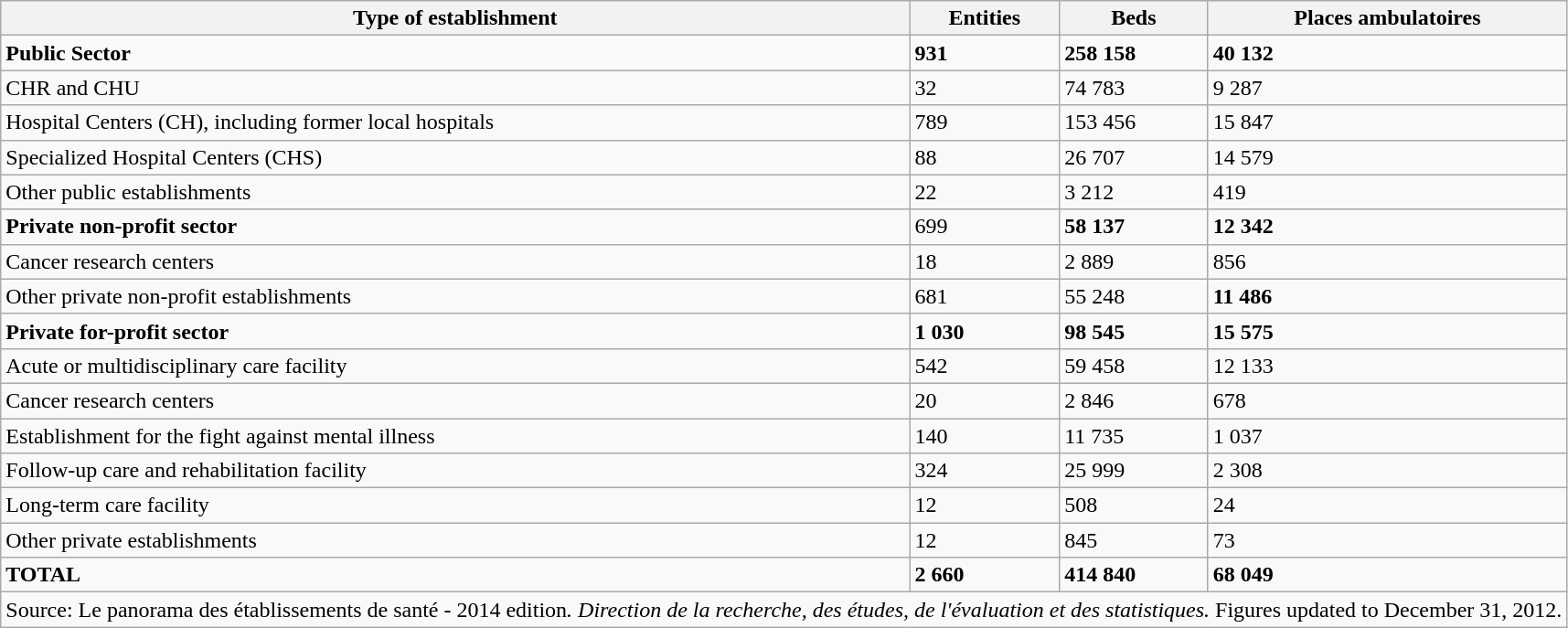<table class="wikitable">
<tr>
<th>Type of establishment</th>
<th>Entities</th>
<th>Beds</th>
<th>Places ambulatoires</th>
</tr>
<tr>
<td><strong>Public Sector</strong></td>
<td><strong>931</strong></td>
<td><strong>258 158</strong></td>
<td><strong>40 132</strong></td>
</tr>
<tr>
<td>CHR and CHU</td>
<td>32</td>
<td>74 783</td>
<td>9 287</td>
</tr>
<tr>
<td>Hospital Centers (CH), including former local hospitals</td>
<td>789</td>
<td>153 456</td>
<td>15 847</td>
</tr>
<tr>
<td>Specialized Hospital Centers (CHS)</td>
<td>88</td>
<td>26 707</td>
<td>14 579</td>
</tr>
<tr>
<td>Other public establishments</td>
<td>22</td>
<td>3 212</td>
<td>419</td>
</tr>
<tr>
<td><strong>Private non-profit sector</strong></td>
<td>699</td>
<td><strong>58 137</strong></td>
<td><strong>12 342</strong></td>
</tr>
<tr>
<td>Cancer research centers</td>
<td>18</td>
<td>2 889</td>
<td>856</td>
</tr>
<tr>
<td>Other private non-profit establishments</td>
<td>681</td>
<td>55 248</td>
<td><strong>11 486</strong></td>
</tr>
<tr>
<td><strong>Private for-profit sector</strong></td>
<td><strong>1 030</strong></td>
<td><strong>98 545</strong></td>
<td><strong>15 575</strong></td>
</tr>
<tr>
<td>Acute or multidisciplinary care facility</td>
<td>542</td>
<td>59 458</td>
<td>12 133</td>
</tr>
<tr>
<td>Cancer research centers</td>
<td>20</td>
<td>2 846</td>
<td>678</td>
</tr>
<tr>
<td>Establishment for the fight against mental illness</td>
<td>140</td>
<td>11 735</td>
<td>1 037</td>
</tr>
<tr>
<td>Follow-up care and rehabilitation facility</td>
<td>324</td>
<td>25 999</td>
<td>2 308</td>
</tr>
<tr>
<td>Long-term care facility</td>
<td>12</td>
<td>508</td>
<td>24</td>
</tr>
<tr>
<td>Other private establishments</td>
<td>12</td>
<td>845</td>
<td>73</td>
</tr>
<tr>
<td><strong>TOTAL</strong></td>
<td><strong>2 660</strong></td>
<td><strong>414 840</strong></td>
<td><strong>68 049</strong></td>
</tr>
<tr>
<td colspan="4">Source: Le panorama des établissements de santé - 2014 edition<em>. Direction de la recherche, des études, de l'évaluation et des statistiques.</em> Figures updated to December 31, 2012.</td>
</tr>
</table>
